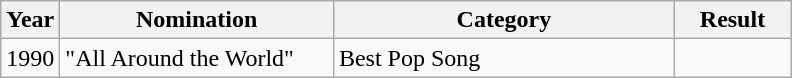<table class="wikitable">
<tr>
<th width="30">Year</th>
<th width="175">Nomination</th>
<th width="220">Category</th>
<th width="70">Result</th>
</tr>
<tr>
<td>1990</td>
<td>"All Around the World"</td>
<td>Best Pop Song</td>
<td></td>
</tr>
</table>
